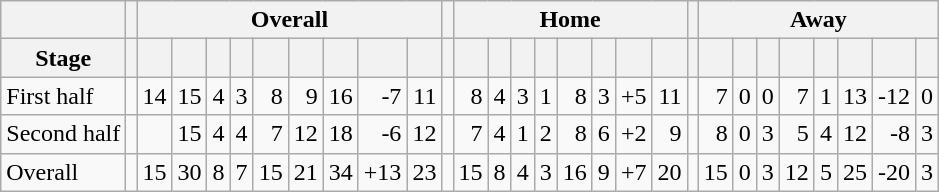<table class="wikitable" style="text-align: right;">
<tr>
<th rawspan=2></th>
<th rawspan=2></th>
<th colspan=9>Overall</th>
<th rawspan=1></th>
<th colspan=8>Home</th>
<th rawspan=1></th>
<th colspan=8>Away</th>
</tr>
<tr>
<th>Stage</th>
<th></th>
<th></th>
<th></th>
<th></th>
<th></th>
<th></th>
<th></th>
<th></th>
<th></th>
<th></th>
<th></th>
<th></th>
<th></th>
<th></th>
<th></th>
<th></th>
<th></th>
<th></th>
<th></th>
<th></th>
<th></th>
<th></th>
<th></th>
<th></th>
<th></th>
<th></th>
<th></th>
<th></th>
</tr>
<tr>
<td align="left">First half</td>
<td></td>
<td>14</td>
<td>15</td>
<td>4</td>
<td>3</td>
<td>8</td>
<td>9</td>
<td>16</td>
<td>-7</td>
<td>11</td>
<td></td>
<td>8</td>
<td>4</td>
<td>3</td>
<td>1</td>
<td>8</td>
<td>3</td>
<td>+5</td>
<td>11</td>
<td></td>
<td>7</td>
<td>0</td>
<td>0</td>
<td>7</td>
<td>1</td>
<td>13</td>
<td>-12</td>
<td>0</td>
</tr>
<tr>
<td align="left">Second half</td>
<td></td>
<td></td>
<td>15</td>
<td>4</td>
<td>4</td>
<td>7</td>
<td>12</td>
<td>18</td>
<td>-6</td>
<td>12</td>
<td></td>
<td>7</td>
<td>4</td>
<td>1</td>
<td>2</td>
<td>8</td>
<td>6</td>
<td>+2</td>
<td>9</td>
<td></td>
<td>8</td>
<td>0</td>
<td>3</td>
<td>5</td>
<td>4</td>
<td>12</td>
<td>-8</td>
<td>3</td>
</tr>
<tr>
<td align="left">Overall</td>
<td></td>
<td>15</td>
<td>30</td>
<td>8</td>
<td>7</td>
<td>15</td>
<td>21</td>
<td>34</td>
<td>+13</td>
<td>23</td>
<td></td>
<td>15</td>
<td>8</td>
<td>4</td>
<td>3</td>
<td>16</td>
<td>9</td>
<td>+7</td>
<td>20</td>
<td></td>
<td>15</td>
<td>0</td>
<td>3</td>
<td>12</td>
<td>5</td>
<td>25</td>
<td>-20</td>
<td>3</td>
</tr>
</table>
